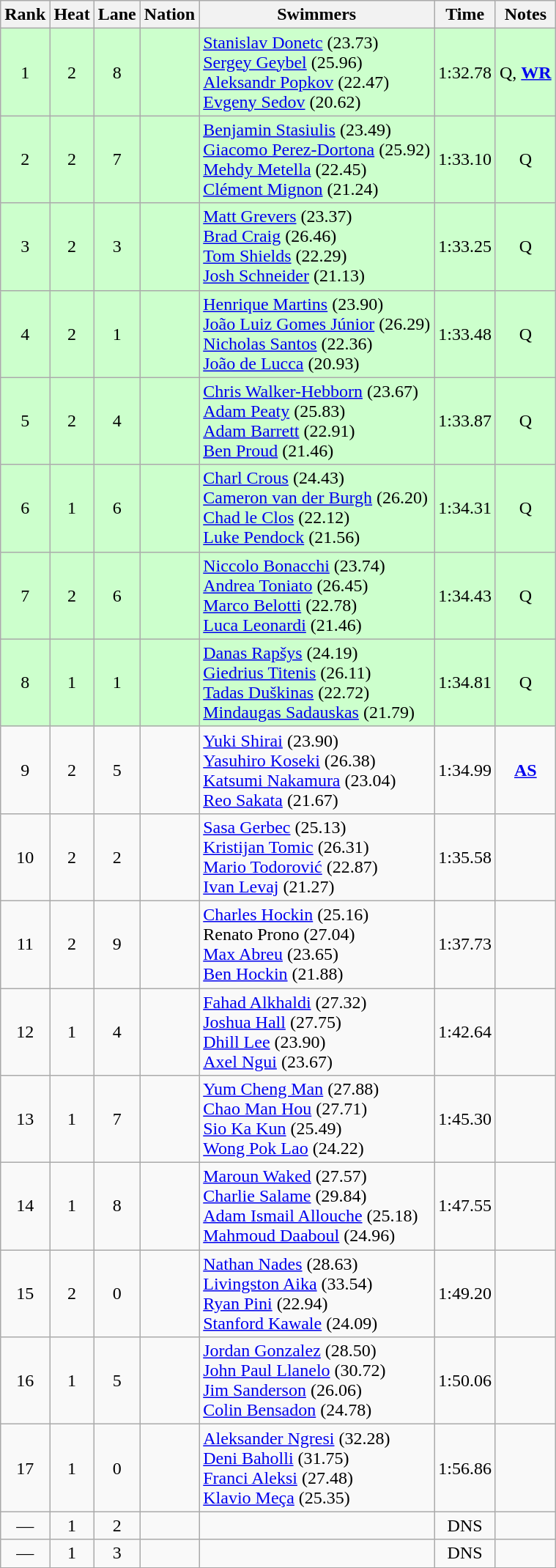<table class="wikitable sortable" style="text-align:center">
<tr>
<th>Rank</th>
<th>Heat</th>
<th>Lane</th>
<th>Nation</th>
<th>Swimmers</th>
<th>Time</th>
<th>Notes</th>
</tr>
<tr bgcolor=ccffcc>
<td>1</td>
<td>2</td>
<td>8</td>
<td align=left></td>
<td align=left><a href='#'>Stanislav Donetc</a> (23.73)<br><a href='#'>Sergey Geybel</a> (25.96)<br><a href='#'>Aleksandr Popkov</a> (22.47)<br><a href='#'>Evgeny Sedov</a> (20.62)</td>
<td>1:32.78</td>
<td>Q, <strong><a href='#'>WR</a></strong></td>
</tr>
<tr bgcolor=ccffcc>
<td>2</td>
<td>2</td>
<td>7</td>
<td align=left></td>
<td align=left><a href='#'>Benjamin Stasiulis</a> (23.49)<br><a href='#'>Giacomo Perez-Dortona</a> (25.92)<br><a href='#'>Mehdy Metella</a> (22.45)<br><a href='#'>Clément Mignon</a> (21.24)</td>
<td>1:33.10</td>
<td>Q</td>
</tr>
<tr bgcolor=ccffcc>
<td>3</td>
<td>2</td>
<td>3</td>
<td align=left></td>
<td align=left><a href='#'>Matt Grevers</a> (23.37)<br><a href='#'>Brad Craig</a> (26.46)<br><a href='#'>Tom Shields</a> (22.29)<br><a href='#'>Josh Schneider</a> (21.13)</td>
<td>1:33.25</td>
<td>Q</td>
</tr>
<tr bgcolor=ccffcc>
<td>4</td>
<td>2</td>
<td>1</td>
<td align=left></td>
<td align=left><a href='#'>Henrique Martins</a> (23.90)<br><a href='#'>João Luiz Gomes Júnior</a> (26.29)<br><a href='#'>Nicholas Santos</a> (22.36)<br><a href='#'>João de Lucca</a> (20.93)</td>
<td>1:33.48</td>
<td>Q</td>
</tr>
<tr bgcolor=ccffcc>
<td>5</td>
<td>2</td>
<td>4</td>
<td align=left></td>
<td align=left><a href='#'>Chris Walker-Hebborn</a> (23.67)<br><a href='#'>Adam Peaty</a> (25.83)<br><a href='#'>Adam Barrett</a> (22.91)<br><a href='#'>Ben Proud</a> (21.46)</td>
<td>1:33.87</td>
<td>Q</td>
</tr>
<tr bgcolor=ccffcc>
<td>6</td>
<td>1</td>
<td>6</td>
<td align=left></td>
<td align=left><a href='#'>Charl Crous</a> (24.43)<br><a href='#'>Cameron van der Burgh</a> (26.20)<br><a href='#'>Chad le Clos</a> (22.12)<br><a href='#'>Luke Pendock</a> (21.56)</td>
<td>1:34.31</td>
<td>Q</td>
</tr>
<tr bgcolor=ccffcc>
<td>7</td>
<td>2</td>
<td>6</td>
<td align=left></td>
<td align=left><a href='#'>Niccolo Bonacchi</a> (23.74)<br><a href='#'>Andrea Toniato</a> (26.45)<br><a href='#'>Marco Belotti</a> (22.78)<br><a href='#'>Luca Leonardi</a> (21.46)</td>
<td>1:34.43</td>
<td>Q</td>
</tr>
<tr bgcolor=ccffcc>
<td>8</td>
<td>1</td>
<td>1</td>
<td align=left></td>
<td align=left><a href='#'>Danas Rapšys</a> (24.19)<br><a href='#'>Giedrius Titenis</a> (26.11)<br><a href='#'>Tadas Duškinas</a> (22.72)<br><a href='#'>Mindaugas Sadauskas</a> (21.79)</td>
<td>1:34.81</td>
<td>Q</td>
</tr>
<tr>
<td>9</td>
<td>2</td>
<td>5</td>
<td align=left></td>
<td align=left><a href='#'>Yuki Shirai</a> (23.90)<br><a href='#'>Yasuhiro Koseki</a> (26.38)<br><a href='#'>Katsumi Nakamura</a> (23.04)<br><a href='#'>Reo Sakata</a> (21.67)</td>
<td>1:34.99</td>
<td><strong><a href='#'>AS</a></strong></td>
</tr>
<tr>
<td>10</td>
<td>2</td>
<td>2</td>
<td align=left></td>
<td align=left><a href='#'>Sasa Gerbec</a> (25.13)<br><a href='#'>Kristijan Tomic</a> (26.31)<br><a href='#'>Mario Todorović</a> (22.87)<br><a href='#'>Ivan Levaj</a> (21.27)</td>
<td>1:35.58</td>
<td></td>
</tr>
<tr>
<td>11</td>
<td>2</td>
<td>9</td>
<td align=left></td>
<td align=left><a href='#'>Charles Hockin</a> (25.16)<br>Renato Prono (27.04)<br><a href='#'>Max Abreu</a> (23.65)<br><a href='#'>Ben Hockin</a> (21.88)</td>
<td>1:37.73</td>
<td></td>
</tr>
<tr>
<td>12</td>
<td>1</td>
<td>4</td>
<td align=left></td>
<td align=left><a href='#'>Fahad Alkhaldi</a> (27.32)<br><a href='#'>Joshua Hall</a> (27.75)<br><a href='#'>Dhill Lee</a> (23.90)<br><a href='#'>Axel Ngui</a> (23.67)</td>
<td>1:42.64</td>
<td></td>
</tr>
<tr>
<td>13</td>
<td>1</td>
<td>7</td>
<td align=left></td>
<td align=left><a href='#'>Yum Cheng Man</a> (27.88)<br><a href='#'>Chao Man Hou</a> (27.71)<br><a href='#'>Sio Ka Kun</a> (25.49)<br><a href='#'>Wong Pok Lao</a> (24.22)</td>
<td>1:45.30</td>
<td></td>
</tr>
<tr>
<td>14</td>
<td>1</td>
<td>8</td>
<td align=left></td>
<td align=left><a href='#'>Maroun Waked</a> (27.57)<br><a href='#'>Charlie Salame</a> (29.84)<br><a href='#'>Adam Ismail Allouche</a> (25.18)<br><a href='#'>Mahmoud Daaboul</a> (24.96)</td>
<td>1:47.55</td>
<td></td>
</tr>
<tr>
<td>15</td>
<td>2</td>
<td>0</td>
<td align=left></td>
<td align=left><a href='#'>Nathan Nades</a> (28.63)<br><a href='#'>Livingston Aika</a> (33.54)<br><a href='#'>Ryan Pini</a> (22.94)<br><a href='#'>Stanford Kawale</a> (24.09)</td>
<td>1:49.20</td>
<td></td>
</tr>
<tr>
<td>16</td>
<td>1</td>
<td>5</td>
<td align=left></td>
<td align=left><a href='#'>Jordan Gonzalez</a> (28.50)<br><a href='#'>John Paul Llanelo</a> (30.72)<br><a href='#'>Jim Sanderson</a> (26.06)<br><a href='#'>Colin Bensadon</a> (24.78)</td>
<td>1:50.06</td>
<td></td>
</tr>
<tr>
<td>17</td>
<td>1</td>
<td>0</td>
<td align=left></td>
<td align=left><a href='#'>Aleksander Ngresi</a> (32.28)<br><a href='#'>Deni Baholli</a> (31.75)<br><a href='#'>Franci Aleksi</a> (27.48)<br><a href='#'>Klavio Meça</a> (25.35)</td>
<td>1:56.86</td>
<td></td>
</tr>
<tr>
<td>—</td>
<td>1</td>
<td>2</td>
<td align=left></td>
<td></td>
<td>DNS</td>
<td></td>
</tr>
<tr>
<td>—</td>
<td>1</td>
<td>3</td>
<td align=left></td>
<td></td>
<td>DNS</td>
<td></td>
</tr>
</table>
